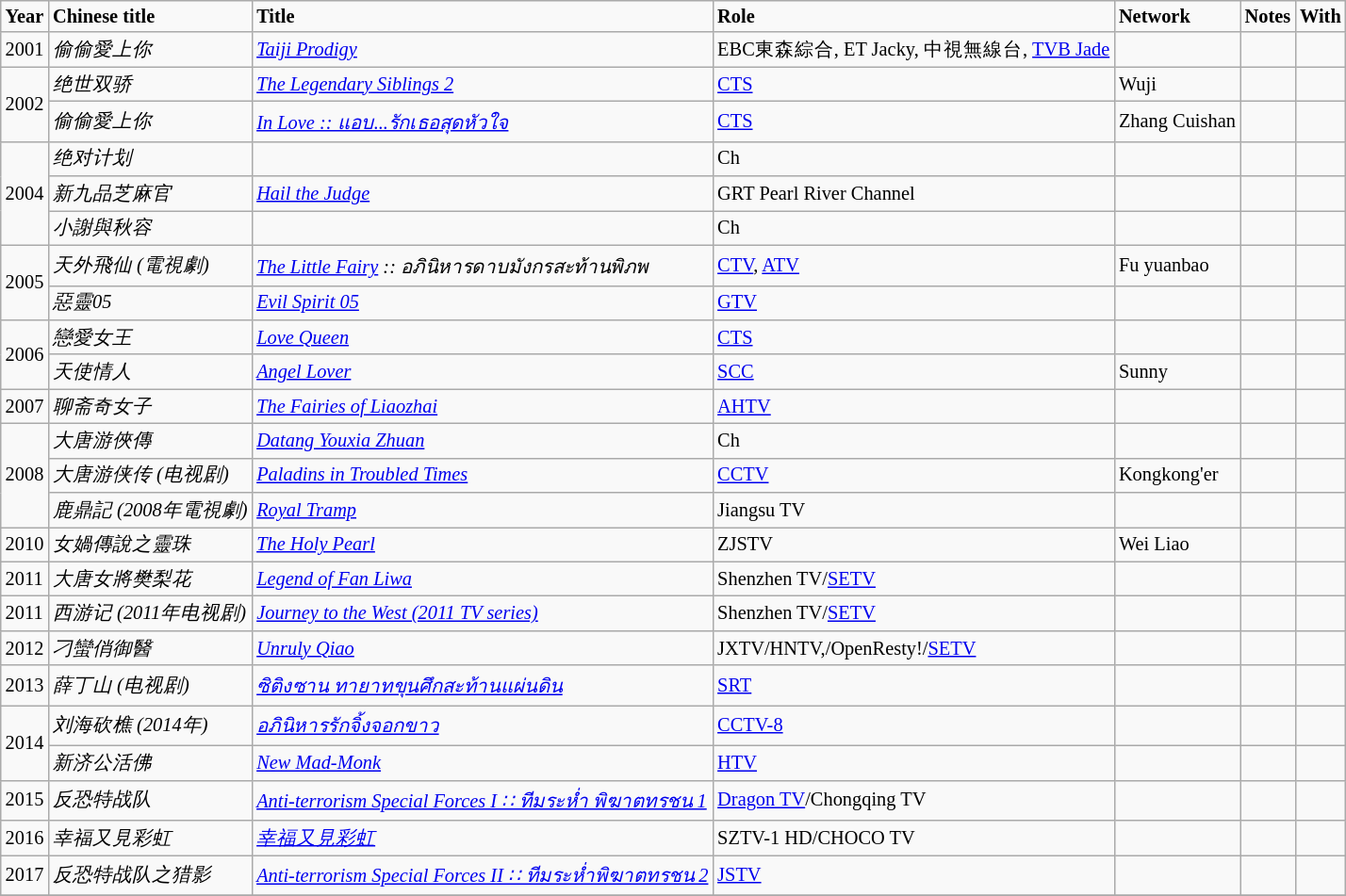<table class="wikitable" style="font-size: 85%;">
<tr>
<td><strong>Year</strong></td>
<td><strong>Chinese title</strong></td>
<td><strong>Title</strong></td>
<td><strong>Role</strong></td>
<td><strong>Network</strong></td>
<td><strong>Notes</strong></td>
<td><strong>With</strong></td>
</tr>
<tr>
<td rowspan="1">2001</td>
<td><em>偷偷愛上你</em></td>
<td><em><a href='#'>Taiji Prodigy</a></em></td>
<td>EBC東森綜合, ET Jacky, 中視無線台, <a href='#'>TVB Jade</a></td>
<td></td>
<td></td>
<td></td>
</tr>
<tr>
<td rowspan="2">2002</td>
<td><em>绝世双骄</em></td>
<td><em><a href='#'>The Legendary Siblings 2</a></em></td>
<td><a href='#'>CTS</a></td>
<td>Wuji</td>
<td></td>
<td></td>
</tr>
<tr>
<td><em>偷偷愛上你</em></td>
<td><em><a href='#'>In Love :: แอบ...รักเธอสุดหัวใจ</a></em></td>
<td><a href='#'>CTS</a></td>
<td>Zhang Cuishan</td>
<td></td>
<td></td>
</tr>
<tr>
<td rowspan="3">2004</td>
<td><em>绝对计划</em></td>
<td><em> </em></td>
<td>Ch</td>
<td></td>
<td></td>
<td></td>
</tr>
<tr>
<td><em>新九品芝麻官</em></td>
<td><em><a href='#'>Hail the Judge</a> </em></td>
<td>GRT Pearl River Channel</td>
<td></td>
<td></td>
<td></td>
</tr>
<tr>
<td><em>小謝與秋容</em></td>
<td><em> </em></td>
<td>Ch</td>
<td></td>
<td></td>
<td></td>
</tr>
<tr>
<td rowspan="2">2005</td>
<td><em>天外飛仙 (電視劇)</em></td>
<td><em><a href='#'>The Little Fairy</a> :: อภินิหารดาบมังกรสะท้านพิภพ</em></td>
<td><a href='#'>CTV</a>, <a href='#'>ATV</a></td>
<td>Fu yuanbao</td>
<td></td>
<td></td>
</tr>
<tr>
<td><em>惡靈05</em></td>
<td><em><a href='#'>Evil Spirit 05</a></em></td>
<td><a href='#'>GTV</a></td>
<td></td>
<td></td>
<td></td>
</tr>
<tr>
<td rowspan="2">2006</td>
<td><em>戀愛女王</em></td>
<td><em><a href='#'>Love Queen</a></em></td>
<td><a href='#'>CTS</a></td>
<td></td>
<td></td>
<td></td>
</tr>
<tr>
<td><em>天使情人</em></td>
<td><em><a href='#'>Angel Lover</a></em></td>
<td><a href='#'>SCC</a></td>
<td>Sunny</td>
<td></td>
<td></td>
</tr>
<tr>
<td rowspan="1">2007</td>
<td><em>聊斋奇女子</em></td>
<td><em><a href='#'>The Fairies of Liaozhai</a></em></td>
<td><a href='#'>AHTV</a></td>
<td></td>
<td></td>
<td></td>
</tr>
<tr>
<td rowspan="3">2008</td>
<td><em>大唐游俠傳</em></td>
<td><em><a href='#'>Datang Youxia Zhuan</a></em></td>
<td>Ch</td>
<td></td>
<td></td>
<td></td>
</tr>
<tr>
<td><em>大唐游侠传 (电视剧)</em></td>
<td><em><a href='#'>Paladins in Troubled Times</a></em></td>
<td><a href='#'>CCTV</a></td>
<td>Kongkong'er</td>
<td></td>
<td></td>
</tr>
<tr>
<td><em>鹿鼎記 (2008年電視劇)</em></td>
<td><em><a href='#'>Royal Tramp</a></em></td>
<td>Jiangsu TV</td>
<td></td>
<td></td>
<td></td>
</tr>
<tr>
<td rowspan="1">2010</td>
<td><em>女媧傳說之靈珠</em></td>
<td><em><a href='#'>The Holy Pearl</a></em></td>
<td>ZJSTV</td>
<td>Wei Liao</td>
<td></td>
<td></td>
</tr>
<tr>
<td rowspan="1">2011</td>
<td><em>大唐女將樊梨花</em></td>
<td><em><a href='#'>Legend of Fan Liwa</a></em></td>
<td>Shenzhen TV/<a href='#'>SETV</a></td>
<td></td>
<td></td>
<td></td>
</tr>
<tr>
<td rowspan="1">2011</td>
<td><em>西游记 (2011年电视剧)</em></td>
<td><em><a href='#'>Journey to the West (2011 TV series)</a></em></td>
<td>Shenzhen TV/<a href='#'>SETV</a></td>
<td></td>
<td></td>
<td></td>
</tr>
<tr>
<td rowspan="1">2012</td>
<td><em>刁蠻俏御醫</em></td>
<td><em><a href='#'>Unruly Qiao</a></em></td>
<td>JXTV/HNTV,/OpenResty!/<a href='#'>SETV</a></td>
<td></td>
<td></td>
<td></td>
</tr>
<tr>
<td rowspan="1">2013</td>
<td><em>薛丁山 (电视剧)</em></td>
<td><em><a href='#'>ซิติงซาน ทายาทขุนศึกสะท้านแผ่นดิน</a></em></td>
<td><a href='#'>SRT</a></td>
<td></td>
<td></td>
<td></td>
</tr>
<tr>
<td rowspan="2">2014</td>
<td><em>刘海砍樵 (2014年)</em></td>
<td><em><a href='#'>อภินิหารรักจิ้งจอกขาว</a></em></td>
<td><a href='#'>CCTV-8</a></td>
<td></td>
<td></td>
<td></td>
</tr>
<tr>
<td><em>新济公活佛</em></td>
<td><em><a href='#'>New Mad-Monk</a></em></td>
<td><a href='#'>HTV</a></td>
<td></td>
<td></td>
<td></td>
</tr>
<tr>
<td rowspan="1">2015</td>
<td><em>反恐特战队</em></td>
<td><em><a href='#'>Anti-terrorism Special Forces I ∷ ทีมระห่ำ พิฆาตทรชน 1</a></em></td>
<td><a href='#'>Dragon TV</a>/Chongqing TV</td>
<td></td>
<td></td>
<td></td>
</tr>
<tr>
<td rowspan="1">2016</td>
<td><em>幸福又見彩虹</em></td>
<td><em><a href='#'>幸福又見彩虹</a></em></td>
<td>SZTV-1 HD/CHOCO TV</td>
<td></td>
<td></td>
<td></td>
</tr>
<tr>
<td rowspan="1">2017</td>
<td><em>反恐特战队之猎影</em></td>
<td><em><a href='#'>Anti-terrorism Special Forces II ∷ ทีมระห่ำพิฆาตทรชน 2</a></em></td>
<td><a href='#'>JSTV</a></td>
<td></td>
<td></td>
<td></td>
</tr>
<tr>
</tr>
</table>
